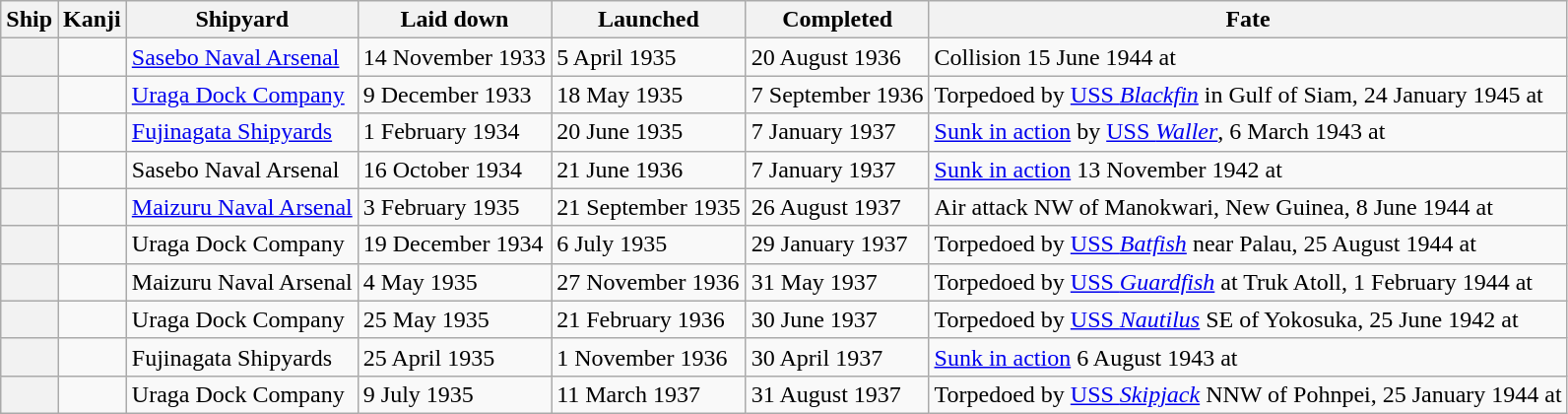<table class="wikitable plainrowheaders sortable">
<tr>
<th scope="col">Ship</th>
<th scope="col">Kanji</th>
<th scope="col">Shipyard</th>
<th scope="col">Laid down</th>
<th scope="col">Launched</th>
<th scope="col">Completed</th>
<th scope="col">Fate</th>
</tr>
<tr>
<th scope="row"></th>
<td></td>
<td><a href='#'>Sasebo Naval Arsenal</a></td>
<td>14 November 1933</td>
<td>5 April 1935</td>
<td>20 August 1936</td>
<td data-sort-value="15 June 1944">Collision 15 June 1944 at </td>
</tr>
<tr>
<th scope="row"></th>
<td></td>
<td><a href='#'>Uraga Dock Company</a></td>
<td>9 December 1933</td>
<td>18 May 1935</td>
<td>7 September 1936</td>
<td data-sort-value="24 January 1945">Torpedoed by <a href='#'>USS <em>Blackfin</em></a> in Gulf of Siam, 24 January 1945 at </td>
</tr>
<tr>
<th scope="row"></th>
<td></td>
<td><a href='#'>Fujinagata Shipyards</a></td>
<td>1 February 1934</td>
<td>20 June 1935</td>
<td>7 January 1937</td>
<td data-sort-value="6 March 1943"><a href='#'>Sunk in action</a> by <a href='#'>USS <em>Waller</em></a>, 6 March 1943 at </td>
</tr>
<tr>
<th scope="row"></th>
<td></td>
<td>Sasebo Naval Arsenal</td>
<td>16 October 1934</td>
<td>21 June 1936</td>
<td>7 January 1937</td>
<td data-sort-value="13 November 1942"><a href='#'>Sunk in action</a> 13 November 1942 at </td>
</tr>
<tr>
<th scope="row"></th>
<td></td>
<td><a href='#'>Maizuru Naval Arsenal</a></td>
<td>3 February 1935</td>
<td>21 September 1935</td>
<td>26 August 1937</td>
<td data-sort-value="8 June 1944">Air attack NW of Manokwari, New Guinea, 8 June 1944 at </td>
</tr>
<tr>
<th scope="row"></th>
<td></td>
<td>Uraga Dock Company</td>
<td>19 December 1934</td>
<td>6 July 1935</td>
<td>29 January 1937</td>
<td data-sort-value="25 August 1944">Torpedoed by <a href='#'>USS <em>Batfish</em></a> near Palau, 25 August 1944 at </td>
</tr>
<tr>
<th scope="row"></th>
<td></td>
<td>Maizuru Naval Arsenal</td>
<td>4 May 1935</td>
<td>27 November 1936</td>
<td>31 May 1937</td>
<td data-sort-value="1 February 1944">Torpedoed by <a href='#'>USS <em>Guardfish</em></a> at Truk Atoll, 1 February 1944 at </td>
</tr>
<tr>
<th scope="row"></th>
<td></td>
<td>Uraga Dock Company</td>
<td>25 May 1935</td>
<td>21 February 1936</td>
<td>30 June 1937</td>
<td data-sort-value="25 June 1942">Torpedoed by <a href='#'>USS <em>Nautilus</em></a> SE of Yokosuka, 25 June 1942 at </td>
</tr>
<tr>
<th scope="row"></th>
<td></td>
<td>Fujinagata Shipyards</td>
<td>25 April 1935</td>
<td>1 November 1936</td>
<td>30 April 1937</td>
<td data-sort-value="6 August 1943"><a href='#'>Sunk in action</a> 6 August 1943 at </td>
</tr>
<tr>
<th scope="row"></th>
<td></td>
<td>Uraga Dock Company</td>
<td>9 July 1935</td>
<td>11 March 1937</td>
<td>31 August 1937</td>
<td data-sort-value="25 January 1944">Torpedoed by <a href='#'>USS <em>Skipjack</em></a> NNW of Pohnpei, 25 January 1944 at </td>
</tr>
</table>
